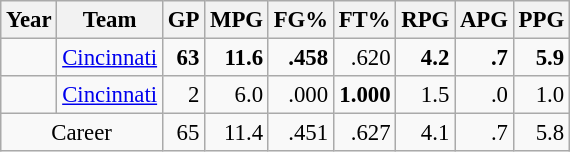<table class="wikitable sortable" style="font-size:95%; text-align:right;">
<tr>
<th>Year</th>
<th>Team</th>
<th>GP</th>
<th>MPG</th>
<th>FG%</th>
<th>FT%</th>
<th>RPG</th>
<th>APG</th>
<th>PPG</th>
</tr>
<tr>
<td style="text-align:left;"></td>
<td style="text-align:left;"><a href='#'>Cincinnati</a></td>
<td><strong>63</strong></td>
<td><strong>11.6</strong></td>
<td><strong>.458</strong></td>
<td>.620</td>
<td><strong>4.2</strong></td>
<td><strong>.7</strong></td>
<td><strong>5.9</strong></td>
</tr>
<tr>
<td style="text-align:left;"></td>
<td style="text-align:left;"><a href='#'>Cincinnati</a></td>
<td>2</td>
<td>6.0</td>
<td>.000</td>
<td><strong>1.000</strong></td>
<td>1.5</td>
<td>.0</td>
<td>1.0</td>
</tr>
<tr>
<td colspan="2" style="text-align:center;">Career</td>
<td>65</td>
<td>11.4</td>
<td>.451</td>
<td>.627</td>
<td>4.1</td>
<td>.7</td>
<td>5.8</td>
</tr>
</table>
